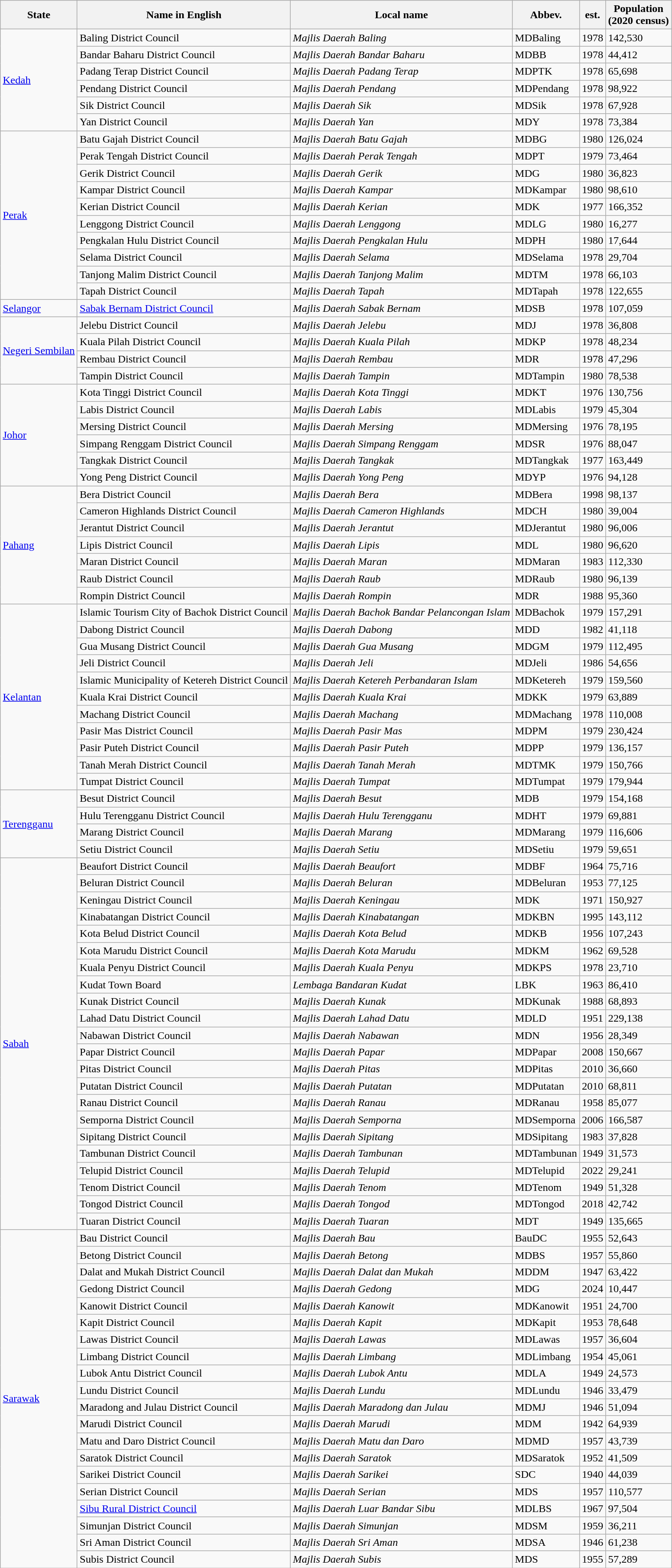<table class="wikitable sortable">
<tr>
<th>State</th>
<th>Name in English</th>
<th>Local name</th>
<th>Abbev.</th>
<th>est.</th>
<th>Population<br>(2020 census)</th>
</tr>
<tr>
<td rowspan="6"><a href='#'>Kedah</a></td>
<td>Baling District Council</td>
<td><em>Majlis Daerah Baling</em></td>
<td>MDBaling</td>
<td>1978</td>
<td>142,530</td>
</tr>
<tr>
<td>Bandar Baharu District Council</td>
<td><em>Majlis Daerah Bandar Baharu</em></td>
<td>MDBB</td>
<td>1978</td>
<td>44,412</td>
</tr>
<tr>
<td>Padang Terap District Council</td>
<td><em>Majlis Daerah Padang Terap</em></td>
<td>MDPTK</td>
<td>1978</td>
<td>65,698</td>
</tr>
<tr>
<td>Pendang District Council</td>
<td><em>Majlis Daerah Pendang</em></td>
<td>MDPendang</td>
<td>1978</td>
<td>98,922</td>
</tr>
<tr>
<td>Sik District Council</td>
<td><em>Majlis Daerah Sik</em></td>
<td>MDSik</td>
<td>1978</td>
<td>67,928</td>
</tr>
<tr>
<td>Yan District Council</td>
<td><em>Majlis Daerah Yan</em></td>
<td>MDY</td>
<td>1978</td>
<td>73,384</td>
</tr>
<tr>
<td rowspan="10"><a href='#'>Perak</a></td>
<td>Batu Gajah District Council</td>
<td><em>Majlis Daerah Batu Gajah</em></td>
<td>MDBG</td>
<td>1980</td>
<td>126,024</td>
</tr>
<tr>
<td>Perak Tengah District Council</td>
<td><em>Majlis Daerah Perak Tengah</em></td>
<td>MDPT</td>
<td>1979</td>
<td>73,464</td>
</tr>
<tr>
<td>Gerik District Council</td>
<td><em>Majlis Daerah Gerik</em></td>
<td>MDG</td>
<td>1980</td>
<td>36,823</td>
</tr>
<tr>
<td>Kampar District Council</td>
<td><em>Majlis Daerah Kampar</em></td>
<td>MDKampar</td>
<td>1980</td>
<td>98,610</td>
</tr>
<tr>
<td>Kerian District Council</td>
<td><em>Majlis Daerah Kerian</em></td>
<td>MDK</td>
<td>1977</td>
<td>166,352</td>
</tr>
<tr>
<td>Lenggong District Council</td>
<td><em>Majlis Daerah Lenggong</em></td>
<td>MDLG</td>
<td>1980</td>
<td>16,277</td>
</tr>
<tr>
<td>Pengkalan Hulu District Council</td>
<td><em>Majlis Daerah Pengkalan Hulu</em></td>
<td>MDPH</td>
<td>1980</td>
<td>17,644</td>
</tr>
<tr>
<td>Selama District Council</td>
<td><em>Majlis Daerah Selama</em></td>
<td>MDSelama</td>
<td>1978</td>
<td>29,704</td>
</tr>
<tr>
<td>Tanjong Malim District Council</td>
<td><em>Majlis Daerah Tanjong Malim</em></td>
<td>MDTM</td>
<td>1978</td>
<td>66,103</td>
</tr>
<tr>
<td>Tapah District Council</td>
<td><em>Majlis Daerah Tapah</em></td>
<td>MDTapah</td>
<td>1978</td>
<td>122,655</td>
</tr>
<tr>
<td><a href='#'>Selangor</a></td>
<td><a href='#'>Sabak Bernam District Council</a></td>
<td><em>Majlis Daerah Sabak Bernam</em></td>
<td>MDSB</td>
<td>1978</td>
<td>107,059</td>
</tr>
<tr>
<td rowspan="4"><a href='#'>Negeri Sembilan</a></td>
<td>Jelebu District Council</td>
<td><em>Majlis Daerah Jelebu</em></td>
<td>MDJ</td>
<td>1978</td>
<td>36,808</td>
</tr>
<tr>
<td>Kuala Pilah District Council</td>
<td><em>Majlis Daerah Kuala Pilah</em></td>
<td>MDKP</td>
<td>1978</td>
<td>48,234</td>
</tr>
<tr>
<td>Rembau District Council</td>
<td><em>Majlis Daerah Rembau</em></td>
<td>MDR</td>
<td>1978</td>
<td>47,296</td>
</tr>
<tr>
<td>Tampin District Council</td>
<td><em>Majlis Daerah Tampin</em></td>
<td>MDTampin</td>
<td>1980</td>
<td>78,538</td>
</tr>
<tr>
<td rowspan="6"><a href='#'>Johor</a></td>
<td>Kota Tinggi District Council</td>
<td><em>Majlis Daerah Kota Tinggi</em></td>
<td>MDKT</td>
<td>1976</td>
<td>130,756</td>
</tr>
<tr>
<td>Labis District Council</td>
<td><em>Majlis Daerah Labis</em></td>
<td>MDLabis</td>
<td>1979</td>
<td>45,304</td>
</tr>
<tr>
<td>Mersing District Council</td>
<td><em>Majlis Daerah Mersing</em></td>
<td>MDMersing</td>
<td>1976</td>
<td>78,195</td>
</tr>
<tr>
<td>Simpang Renggam District Council</td>
<td><em>Majlis Daerah Simpang Renggam</em></td>
<td>MDSR</td>
<td>1976</td>
<td>88,047</td>
</tr>
<tr>
<td>Tangkak District Council</td>
<td><em>Majlis Daerah Tangkak</em></td>
<td>MDTangkak</td>
<td>1977</td>
<td>163,449</td>
</tr>
<tr>
<td>Yong Peng District Council</td>
<td><em>Majlis Daerah Yong Peng</em></td>
<td>MDYP</td>
<td>1976</td>
<td>94,128</td>
</tr>
<tr>
<td rowspan="7"><a href='#'>Pahang</a></td>
<td>Bera District Council</td>
<td><em>Majlis Daerah Bera</em></td>
<td>MDBera</td>
<td>1998</td>
<td>98,137</td>
</tr>
<tr>
<td>Cameron Highlands District Council</td>
<td><em>Majlis Daerah Cameron Highlands</em></td>
<td>MDCH</td>
<td>1980</td>
<td>39,004</td>
</tr>
<tr>
<td>Jerantut District Council</td>
<td><em>Majlis Daerah Jerantut</em></td>
<td>MDJerantut</td>
<td>1980</td>
<td>96,006</td>
</tr>
<tr>
<td>Lipis District Council</td>
<td><em>Majlis Daerah Lipis</em></td>
<td>MDL</td>
<td>1980</td>
<td>96,620</td>
</tr>
<tr>
<td>Maran District Council</td>
<td><em>Majlis Daerah Maran</em></td>
<td>MDMaran</td>
<td>1983</td>
<td>112,330</td>
</tr>
<tr>
<td>Raub District Council</td>
<td><em>Majlis Daerah Raub</em></td>
<td>MDRaub</td>
<td>1980</td>
<td>96,139</td>
</tr>
<tr>
<td>Rompin District Council</td>
<td><em>Majlis Daerah Rompin</em></td>
<td>MDR</td>
<td>1988</td>
<td>95,360</td>
</tr>
<tr>
<td rowspan="11"><a href='#'>Kelantan</a></td>
<td>Islamic Tourism City of Bachok District Council</td>
<td><em>Majlis Daerah Bachok Bandar Pelancongan Islam</em></td>
<td>MDBachok</td>
<td>1979</td>
<td>157,291</td>
</tr>
<tr>
<td>Dabong District Council</td>
<td><em>Majlis Daerah Dabong</em></td>
<td>MDD</td>
<td>1982</td>
<td>41,118</td>
</tr>
<tr>
<td>Gua Musang District Council</td>
<td><em>Majlis Daerah Gua Musang</em></td>
<td>MDGM</td>
<td>1979</td>
<td>112,495</td>
</tr>
<tr>
<td>Jeli District Council</td>
<td><em>Majlis Daerah Jeli</em></td>
<td>MDJeli</td>
<td>1986</td>
<td>54,656</td>
</tr>
<tr>
<td>Islamic Municipality of Ketereh District Council</td>
<td><em>Majlis Daerah Ketereh Perbandaran Islam</em></td>
<td>MDKetereh</td>
<td>1979</td>
<td>159,560</td>
</tr>
<tr>
<td>Kuala Krai District Council</td>
<td><em>Majlis Daerah Kuala Krai</em></td>
<td>MDKK</td>
<td>1979</td>
<td>63,889</td>
</tr>
<tr>
<td>Machang District Council</td>
<td><em>Majlis Daerah Machang</em></td>
<td>MDMachang</td>
<td>1978</td>
<td>110,008</td>
</tr>
<tr>
<td>Pasir Mas District Council</td>
<td><em>Majlis Daerah Pasir Mas</em></td>
<td>MDPM</td>
<td>1979</td>
<td>230,424</td>
</tr>
<tr>
<td>Pasir Puteh District Council</td>
<td><em>Majlis Daerah Pasir Puteh</em></td>
<td>MDPP</td>
<td>1979</td>
<td>136,157</td>
</tr>
<tr>
<td>Tanah Merah District Council</td>
<td><em>Majlis Daerah Tanah Merah</em></td>
<td>MDTMK</td>
<td>1979</td>
<td>150,766</td>
</tr>
<tr>
<td>Tumpat District Council</td>
<td><em>Majlis Daerah Tumpat</em></td>
<td>MDTumpat</td>
<td>1979</td>
<td>179,944</td>
</tr>
<tr>
<td rowspan="4"><a href='#'>Terengganu</a></td>
<td>Besut District Council</td>
<td><em>Majlis Daerah Besut</em></td>
<td>MDB</td>
<td>1979</td>
<td>154,168</td>
</tr>
<tr>
<td>Hulu Terengganu District Council</td>
<td><em>Majlis Daerah Hulu Terengganu</em></td>
<td>MDHT</td>
<td>1979</td>
<td>69,881</td>
</tr>
<tr>
<td>Marang District Council</td>
<td><em>Majlis Daerah Marang</em></td>
<td>MDMarang</td>
<td>1979</td>
<td>116,606</td>
</tr>
<tr>
<td>Setiu District Council</td>
<td><em>Majlis Daerah Setiu</em></td>
<td>MDSetiu</td>
<td>1979</td>
<td>59,651</td>
</tr>
<tr>
<td rowspan="22"><a href='#'>Sabah</a></td>
<td>Beaufort District Council</td>
<td><em>Majlis Daerah Beaufort</em></td>
<td>MDBF</td>
<td>1964</td>
<td>75,716</td>
</tr>
<tr>
<td>Beluran District Council</td>
<td><em>Majlis Daerah Beluran</em></td>
<td>MDBeluran</td>
<td>1953</td>
<td>77,125</td>
</tr>
<tr>
<td>Keningau District Council</td>
<td><em>Majlis Daerah Keningau</em></td>
<td>MDK</td>
<td>1971</td>
<td>150,927</td>
</tr>
<tr>
<td>Kinabatangan District Council</td>
<td><em>Majlis Daerah Kinabatangan</em></td>
<td>MDKBN</td>
<td>1995</td>
<td>143,112</td>
</tr>
<tr>
<td>Kota Belud District Council</td>
<td><em>Majlis Daerah Kota Belud</em></td>
<td>MDKB</td>
<td>1956</td>
<td>107,243</td>
</tr>
<tr>
<td>Kota Marudu District Council</td>
<td><em>Majlis Daerah Kota Marudu</em></td>
<td>MDKM</td>
<td>1962</td>
<td>69,528</td>
</tr>
<tr>
<td>Kuala Penyu District Council</td>
<td><em>Majlis Daerah Kuala Penyu</em></td>
<td>MDKPS</td>
<td>1978</td>
<td>23,710</td>
</tr>
<tr>
<td>Kudat Town Board</td>
<td><em>Lembaga Bandaran Kudat</em></td>
<td>LBK</td>
<td>1963</td>
<td>86,410</td>
</tr>
<tr>
<td>Kunak District Council</td>
<td><em>Majlis Daerah Kunak</em></td>
<td>MDKunak</td>
<td>1988</td>
<td>68,893</td>
</tr>
<tr>
<td>Lahad Datu District Council</td>
<td><em>Majlis Daerah Lahad Datu</em></td>
<td>MDLD</td>
<td>1951</td>
<td>229,138</td>
</tr>
<tr>
<td>Nabawan District Council</td>
<td><em>Majlis Daerah Nabawan</em></td>
<td>MDN</td>
<td>1956</td>
<td>28,349</td>
</tr>
<tr>
<td>Papar District Council</td>
<td><em>Majlis Daerah Papar</em></td>
<td>MDPapar</td>
<td>2008</td>
<td>150,667</td>
</tr>
<tr>
<td>Pitas District Council</td>
<td><em>Majlis Daerah Pitas</em></td>
<td>MDPitas</td>
<td>2010</td>
<td>36,660</td>
</tr>
<tr>
<td>Putatan District Council</td>
<td><em>Majlis Daerah Putatan</em></td>
<td>MDPutatan</td>
<td>2010</td>
<td>68,811</td>
</tr>
<tr>
<td>Ranau District Council</td>
<td><em>Majlis Daerah Ranau</em></td>
<td>MDRanau</td>
<td>1958</td>
<td>85,077</td>
</tr>
<tr>
<td>Semporna District Council</td>
<td><em>Majlis Daerah Semporna</em></td>
<td>MDSemporna</td>
<td>2006</td>
<td>166,587</td>
</tr>
<tr>
<td>Sipitang District Council</td>
<td><em>Majlis Daerah Sipitang</em></td>
<td>MDSipitang</td>
<td>1983</td>
<td>37,828</td>
</tr>
<tr>
<td>Tambunan District Council</td>
<td><em>Majlis Daerah Tambunan</em></td>
<td>MDTambunan</td>
<td>1949</td>
<td>31,573</td>
</tr>
<tr>
<td>Telupid District Council</td>
<td><em>Majlis Daerah Telupid</em></td>
<td>MDTelupid</td>
<td>2022</td>
<td>29,241</td>
</tr>
<tr>
<td>Tenom District Council</td>
<td><em>Majlis Daerah Tenom</em></td>
<td>MDTenom</td>
<td>1949</td>
<td>51,328</td>
</tr>
<tr>
<td>Tongod District Council</td>
<td><em>Majlis Daerah Tongod</em></td>
<td>MDTongod</td>
<td>2018</td>
<td>42,742</td>
</tr>
<tr>
<td>Tuaran District Council</td>
<td><em>Majlis Daerah Tuaran</em></td>
<td>MDT</td>
<td>1949</td>
<td>135,665</td>
</tr>
<tr>
<td rowspan="20"><a href='#'>Sarawak</a></td>
<td>Bau District Council</td>
<td><em>Majlis Daerah Bau</em></td>
<td>BauDC</td>
<td>1955</td>
<td>52,643</td>
</tr>
<tr>
<td>Betong District Council</td>
<td><em>Majlis Daerah Betong</em></td>
<td>MDBS</td>
<td>1957</td>
<td>55,860</td>
</tr>
<tr>
<td>Dalat and Mukah District Council</td>
<td><em>Majlis Daerah Dalat dan Mukah</em></td>
<td>MDDM</td>
<td>1947</td>
<td>63,422</td>
</tr>
<tr>
<td>Gedong District Council</td>
<td><em>Majlis Daerah Gedong</em></td>
<td>MDG</td>
<td>2024</td>
<td>10,447</td>
</tr>
<tr>
<td>Kanowit District Council</td>
<td><em>Majlis Daerah Kanowit</em></td>
<td>MDKanowit</td>
<td>1951</td>
<td>24,700</td>
</tr>
<tr>
<td>Kapit District Council</td>
<td><em>Majlis Daerah Kapit</em></td>
<td>MDKapit</td>
<td>1953</td>
<td>78,648</td>
</tr>
<tr>
<td>Lawas District Council</td>
<td><em>Majlis Daerah Lawas</em></td>
<td>MDLawas</td>
<td>1957</td>
<td>36,604</td>
</tr>
<tr>
<td>Limbang District Council</td>
<td><em>Majlis Daerah Limbang</em></td>
<td>MDLimbang</td>
<td>1954</td>
<td>45,061</td>
</tr>
<tr>
<td>Lubok Antu District Council</td>
<td><em>Majlis Daerah Lubok Antu</em></td>
<td>MDLA</td>
<td>1949</td>
<td>24,573</td>
</tr>
<tr>
<td>Lundu District Council</td>
<td><em>Majlis Daerah Lundu</em></td>
<td>MDLundu</td>
<td>1946</td>
<td>33,479</td>
</tr>
<tr>
<td>Maradong and Julau District Council</td>
<td><em>Majlis Daerah Maradong dan Julau</em></td>
<td>MDMJ</td>
<td>1946</td>
<td>51,094</td>
</tr>
<tr>
<td>Marudi District Council</td>
<td><em>Majlis Daerah Marudi</em></td>
<td>MDM</td>
<td>1942</td>
<td>64,939</td>
</tr>
<tr>
<td>Matu and Daro District Council</td>
<td><em>Majlis Daerah Matu dan Daro</em></td>
<td>MDMD</td>
<td>1957</td>
<td>43,739</td>
</tr>
<tr>
<td>Saratok District Council</td>
<td><em>Majlis Daerah Saratok</em></td>
<td>MDSaratok</td>
<td>1952</td>
<td>41,509</td>
</tr>
<tr>
<td>Sarikei District Council</td>
<td><em>Majlis Daerah Sarikei</em></td>
<td>SDC</td>
<td>1940</td>
<td>44,039</td>
</tr>
<tr>
<td>Serian District Council</td>
<td><em>Majlis Daerah Serian</em></td>
<td>MDS</td>
<td>1957</td>
<td>110,577</td>
</tr>
<tr>
<td><a href='#'>Sibu Rural District Council</a></td>
<td><em>Majlis Daerah Luar Bandar Sibu</em></td>
<td>MDLBS</td>
<td>1967</td>
<td>97,504</td>
</tr>
<tr>
<td>Simunjan District Council</td>
<td><em>Majlis Daerah Simunjan</em></td>
<td>MDSM</td>
<td>1959</td>
<td>36,211</td>
</tr>
<tr>
<td>Sri Aman District Council</td>
<td><em>Majlis Daerah Sri Aman</em></td>
<td>MDSA</td>
<td>1946</td>
<td>61,238</td>
</tr>
<tr>
<td>Subis District Council</td>
<td><em>Majlis Daerah Subis</em></td>
<td>MDS</td>
<td>1955</td>
<td>57,289</td>
</tr>
</table>
